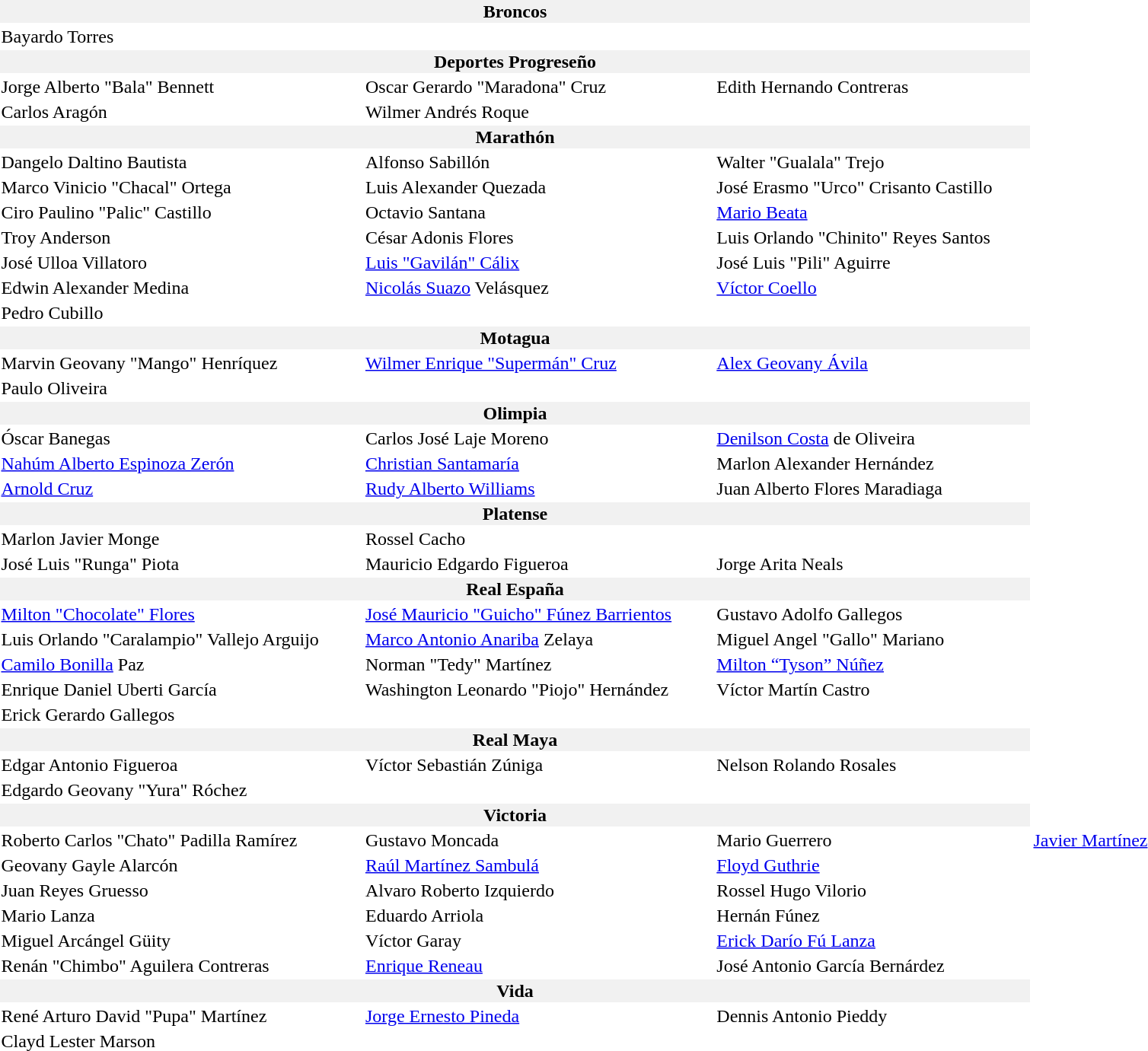<table border="0">
<tr bgcolor="f1f1f1">
<th width="900" colspan="3">Broncos</th>
</tr>
<tr>
<td> Bayardo Torres</td>
<td></td>
<td></td>
</tr>
<tr bgcolor="f1f1f1">
<th colspan="3">Deportes Progreseño</th>
</tr>
<tr>
<td> Jorge Alberto "Bala" Bennett</td>
<td> Oscar Gerardo "Maradona" Cruz</td>
<td> Edith Hernando Contreras</td>
</tr>
<tr>
<td> Carlos Aragón</td>
<td> Wilmer Andrés Roque</td>
<td></td>
</tr>
<tr bgcolor="f1f1f1">
<th colspan="3">Marathón</th>
</tr>
<tr>
<td> Dangelo Daltino Bautista</td>
<td> Alfonso Sabillón</td>
<td> Walter "Gualala" Trejo</td>
</tr>
<tr>
<td> Marco Vinicio "Chacal" Ortega</td>
<td> Luis Alexander Quezada</td>
<td> José Erasmo "Urco" Crisanto Castillo</td>
</tr>
<tr>
<td> Ciro Paulino "Palic" Castillo</td>
<td> Octavio Santana</td>
<td> <a href='#'>Mario Beata</a></td>
</tr>
<tr>
<td> Troy Anderson</td>
<td> César Adonis Flores</td>
<td> Luis Orlando "Chinito" Reyes Santos</td>
</tr>
<tr>
<td> José Ulloa Villatoro</td>
<td> <a href='#'>Luis "Gavilán" Cálix</a></td>
<td> José Luis "Pili" Aguirre</td>
</tr>
<tr>
<td> Edwin Alexander Medina</td>
<td> <a href='#'>Nicolás Suazo</a> Velásquez</td>
<td> <a href='#'>Víctor Coello</a></td>
</tr>
<tr>
<td> Pedro Cubillo</td>
<td></td>
<td></td>
</tr>
<tr bgcolor="f1f1f1">
<th colspan="3">Motagua</th>
</tr>
<tr>
<td> Marvin Geovany "Mango" Henríquez</td>
<td> <a href='#'>Wilmer Enrique "Supermán" Cruz</a></td>
<td> <a href='#'>Alex Geovany Ávila</a></td>
</tr>
<tr>
<td> Paulo Oliveira</td>
<td></td>
<td></td>
</tr>
<tr bgcolor="f1f1f1">
<th colspan="3">Olimpia</th>
</tr>
<tr>
<td> Óscar Banegas</td>
<td> Carlos José Laje Moreno</td>
<td> <a href='#'>Denilson Costa</a> de Oliveira</td>
</tr>
<tr>
<td> <a href='#'>Nahúm Alberto Espinoza Zerón</a></td>
<td> <a href='#'>Christian Santamaría</a></td>
<td> Marlon Alexander Hernández</td>
</tr>
<tr>
<td> <a href='#'>Arnold Cruz</a></td>
<td> <a href='#'>Rudy Alberto Williams</a></td>
<td> Juan Alberto Flores Maradiaga</td>
</tr>
<tr bgcolor="f1f1f1">
<th colspan="3">Platense</th>
</tr>
<tr>
<td> Marlon Javier Monge</td>
<td> Rossel Cacho</td>
</tr>
<tr>
<td> José Luis "Runga" Piota</td>
<td> Mauricio Edgardo Figueroa</td>
<td> Jorge Arita Neals</td>
</tr>
<tr bgcolor="f1f1f1">
<th colspan="3">Real España</th>
</tr>
<tr>
<td> <a href='#'>Milton "Chocolate" Flores</a></td>
<td> <a href='#'>José Mauricio "Guicho" Fúnez Barrientos</a></td>
<td> Gustavo Adolfo Gallegos</td>
</tr>
<tr>
<td> Luis Orlando "Caralampio" Vallejo Arguijo</td>
<td> <a href='#'>Marco Antonio Anariba</a> Zelaya</td>
<td> Miguel Angel "Gallo" Mariano</td>
</tr>
<tr>
<td> <a href='#'>Camilo Bonilla</a> Paz</td>
<td> Norman "Tedy" Martínez</td>
<td> <a href='#'>Milton “Tyson” Núñez</a></td>
</tr>
<tr>
<td> Enrique Daniel Uberti García</td>
<td> Washington Leonardo "Piojo" Hernández</td>
<td> Víctor Martín Castro</td>
</tr>
<tr>
<td> Erick Gerardo Gallegos</td>
<td></td>
<td></td>
</tr>
<tr bgcolor="f1f1f1">
<th colspan="3">Real Maya</th>
</tr>
<tr>
<td> Edgar Antonio Figueroa</td>
<td> Víctor Sebastián Zúniga</td>
<td> Nelson Rolando Rosales</td>
</tr>
<tr>
<td> Edgardo Geovany "Yura" Róchez</td>
<td></td>
<td></td>
</tr>
<tr bgcolor="f1f1f1">
<th colspan="3">Victoria</th>
</tr>
<tr>
<td> Roberto Carlos "Chato" Padilla Ramírez</td>
<td> Gustavo Moncada</td>
<td> Mario Guerrero</td>
<td> <a href='#'>Javier Martínez</a></td>
</tr>
<tr>
<td> Geovany Gayle Alarcón</td>
<td> <a href='#'>Raúl Martínez Sambulá</a></td>
<td> <a href='#'>Floyd Guthrie</a></td>
</tr>
<tr>
<td> Juan Reyes Gruesso</td>
<td> Alvaro Roberto Izquierdo</td>
<td> Rossel Hugo Vilorio</td>
</tr>
<tr>
<td> Mario Lanza</td>
<td> Eduardo Arriola</td>
<td> Hernán Fúnez</td>
</tr>
<tr>
<td> Miguel Arcángel Güity</td>
<td> Víctor Garay</td>
<td> <a href='#'>Erick Darío Fú Lanza</a></td>
</tr>
<tr>
<td> Renán "Chimbo" Aguilera Contreras</td>
<td> <a href='#'>Enrique Reneau</a></td>
<td> José Antonio García Bernárdez</td>
</tr>
<tr bgcolor="f1f1f1">
<th colspan="3">Vida</th>
</tr>
<tr>
<td> René Arturo David "Pupa" Martínez</td>
<td> <a href='#'>Jorge Ernesto Pineda</a></td>
<td> Dennis Antonio Pieddy</td>
</tr>
<tr>
<td> Clayd Lester Marson</td>
</tr>
</table>
